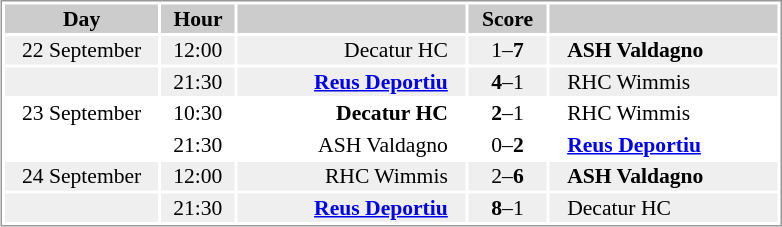<table style="border: 1px solid #999;font-size:90%;float:right; margin-left:1em">
<tr align="center" bgcolor="#cccccc">
<th width="100">  Day  </th>
<th width="30">  Hour  </th>
<th width="150"></th>
<th width="50">Score</th>
<th width="150"></th>
</tr>
<tr align="center" bgcolor="#efefef">
<td>22 September</td>
<td>12:00</td>
<td align="right">Decatur HC   </td>
<td>1–<strong>7</strong></td>
<td align="left">   <strong>ASH Valdagno</strong></td>
</tr>
<tr align="center" bgcolor="#efefef">
<td></td>
<td>21:30</td>
<td align="right"><strong><a href='#'>Reus Deportiu</a></strong>   </td>
<td><strong>4</strong>–1</td>
<td align="left">   RHC Wimmis</td>
</tr>
<tr align="center">
<td>23 September</td>
<td>10:30</td>
<td align="right"><strong>Decatur HC</strong>   </td>
<td><strong>2</strong>–1</td>
<td align="left">   RHC Wimmis</td>
</tr>
<tr align="center">
<td></td>
<td>21:30</td>
<td align="right">ASH Valdagno   </td>
<td>0–<strong>2</strong></td>
<td align="left">   <strong><a href='#'>Reus Deportiu</a></strong></td>
</tr>
<tr align="center" bgcolor="#efefef">
<td>24 September</td>
<td>12:00</td>
<td align="right">RHC Wimmis   </td>
<td>2–<strong>6</strong></td>
<td align="left">   <strong>ASH Valdagno</strong></td>
</tr>
<tr align="center" bgcolor="#efefef">
<td></td>
<td>21:30</td>
<td align="right"><strong><a href='#'>Reus Deportiu</a></strong>   </td>
<td><strong>8</strong>–1</td>
<td align="left">   Decatur HC</td>
</tr>
</table>
